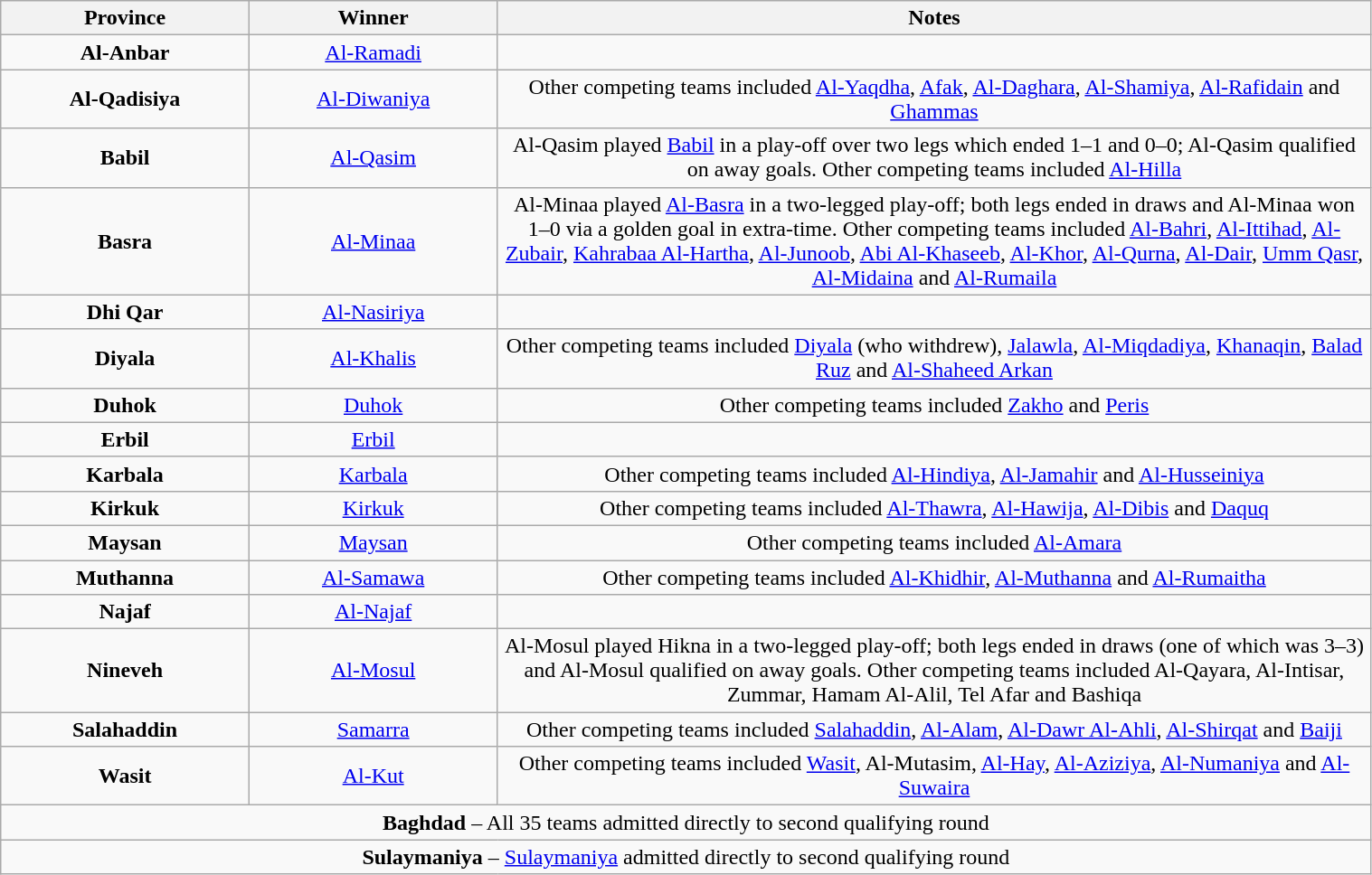<table class="wikitable" style="text-align: center; width: 80%">
<tr>
<th width="80">Province</th>
<th width="80">Winner</th>
<th width="300">Notes</th>
</tr>
<tr>
<td><strong>Al-Anbar</strong></td>
<td><a href='#'>Al-Ramadi</a></td>
<td></td>
</tr>
<tr>
<td><strong>Al-Qadisiya</strong></td>
<td><a href='#'>Al-Diwaniya</a></td>
<td>Other competing teams included <a href='#'>Al-Yaqdha</a>, <a href='#'>Afak</a>, <a href='#'>Al-Daghara</a>, <a href='#'>Al-Shamiya</a>, <a href='#'>Al-Rafidain</a> and <a href='#'>Ghammas</a></td>
</tr>
<tr>
<td><strong>Babil</strong></td>
<td><a href='#'>Al-Qasim</a></td>
<td>Al-Qasim played <a href='#'>Babil</a> in a play-off over two legs which ended 1–1 and 0–0; Al-Qasim qualified on away goals. Other competing teams included <a href='#'>Al-Hilla</a></td>
</tr>
<tr>
<td><strong>Basra</strong></td>
<td><a href='#'>Al-Minaa</a></td>
<td>Al-Minaa played <a href='#'>Al-Basra</a> in a two-legged play-off; both legs ended in draws and Al-Minaa won 1–0 via a golden goal in extra-time. Other competing teams included <a href='#'>Al-Bahri</a>, <a href='#'>Al-Ittihad</a>, <a href='#'>Al-Zubair</a>, <a href='#'>Kahrabaa Al-Hartha</a>, <a href='#'>Al-Junoob</a>, <a href='#'>Abi Al-Khaseeb</a>, <a href='#'>Al-Khor</a>, <a href='#'>Al-Qurna</a>, <a href='#'>Al-Dair</a>, <a href='#'>Umm Qasr</a>, <a href='#'>Al-Midaina</a> and <a href='#'>Al-Rumaila</a></td>
</tr>
<tr>
<td><strong>Dhi Qar</strong></td>
<td><a href='#'>Al-Nasiriya</a></td>
<td></td>
</tr>
<tr>
<td><strong>Diyala</strong></td>
<td><a href='#'>Al-Khalis</a></td>
<td>Other competing teams included <a href='#'>Diyala</a> (who withdrew), <a href='#'>Jalawla</a>, <a href='#'>Al-Miqdadiya</a>, <a href='#'>Khanaqin</a>, <a href='#'>Balad Ruz</a> and <a href='#'>Al-Shaheed Arkan</a></td>
</tr>
<tr>
<td><strong>Duhok</strong></td>
<td><a href='#'>Duhok</a></td>
<td>Other competing teams included <a href='#'>Zakho</a> and <a href='#'>Peris</a></td>
</tr>
<tr>
<td><strong>Erbil</strong></td>
<td><a href='#'>Erbil</a></td>
<td></td>
</tr>
<tr>
<td><strong>Karbala</strong></td>
<td><a href='#'>Karbala</a></td>
<td>Other competing teams included <a href='#'>Al-Hindiya</a>, <a href='#'>Al-Jamahir</a> and <a href='#'>Al-Husseiniya</a></td>
</tr>
<tr>
<td><strong>Kirkuk</strong></td>
<td><a href='#'>Kirkuk</a></td>
<td>Other competing teams included <a href='#'>Al-Thawra</a>, <a href='#'>Al-Hawija</a>, <a href='#'>Al-Dibis</a> and <a href='#'>Daquq</a></td>
</tr>
<tr>
<td><strong>Maysan</strong></td>
<td><a href='#'>Maysan</a></td>
<td>Other competing teams included <a href='#'>Al-Amara</a></td>
</tr>
<tr>
<td><strong>Muthanna</strong></td>
<td><a href='#'>Al-Samawa</a></td>
<td>Other competing teams included <a href='#'>Al-Khidhir</a>, <a href='#'>Al-Muthanna</a> and <a href='#'>Al-Rumaitha</a></td>
</tr>
<tr>
<td><strong>Najaf</strong></td>
<td><a href='#'>Al-Najaf</a></td>
<td></td>
</tr>
<tr>
<td><strong>Nineveh</strong></td>
<td><a href='#'>Al-Mosul</a></td>
<td>Al-Mosul played Hikna in a two-legged play-off; both legs ended in draws (one of which was 3–3) and Al-Mosul qualified on away goals. Other competing teams included Al-Qayara, Al-Intisar, Zummar, Hamam Al-Alil, Tel Afar and Bashiqa</td>
</tr>
<tr>
<td><strong>Salahaddin</strong></td>
<td><a href='#'>Samarra</a></td>
<td>Other competing teams included <a href='#'>Salahaddin</a>, <a href='#'>Al-Alam</a>, <a href='#'>Al-Dawr Al-Ahli</a>, <a href='#'>Al-Shirqat</a> and <a href='#'>Baiji</a></td>
</tr>
<tr>
<td><strong>Wasit</strong></td>
<td><a href='#'>Al-Kut</a></td>
<td>Other competing teams included <a href='#'>Wasit</a>, Al-Mutasim, <a href='#'>Al-Hay</a>, <a href='#'>Al-Aziziya</a>, <a href='#'>Al-Numaniya</a> and <a href='#'>Al-Suwaira</a></td>
</tr>
<tr>
<td colspan=3><strong>Baghdad</strong> – All 35 teams admitted directly to second qualifying round</td>
</tr>
<tr>
<td colspan=3><strong>Sulaymaniya</strong> – <a href='#'>Sulaymaniya</a> admitted directly to second qualifying round</td>
</tr>
</table>
